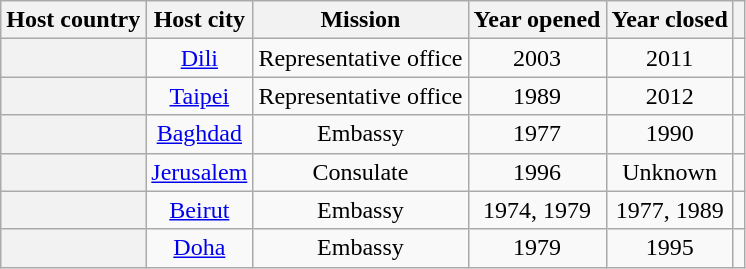<table class="wikitable plainrowheaders" style="text-align:center;">
<tr>
<th scope="col">Host country</th>
<th scope="col">Host city</th>
<th scope="col">Mission</th>
<th scope="col">Year opened</th>
<th scope="col">Year closed</th>
<th scope="col"></th>
</tr>
<tr>
<th scope="row"></th>
<td><a href='#'>Dili</a></td>
<td>Representative office</td>
<td>2003</td>
<td>2011</td>
<td></td>
</tr>
<tr>
<th scope="row"></th>
<td><a href='#'>Taipei</a></td>
<td>Representative office</td>
<td>1989</td>
<td>2012</td>
<td></td>
</tr>
<tr>
<th scope="row"></th>
<td><a href='#'>Baghdad</a></td>
<td>Embassy</td>
<td>1977</td>
<td>1990</td>
<td></td>
</tr>
<tr>
<th scope="row"></th>
<td><a href='#'>Jerusalem</a></td>
<td>Consulate</td>
<td>1996</td>
<td>Unknown</td>
<td></td>
</tr>
<tr>
<th scope="row"></th>
<td><a href='#'>Beirut</a></td>
<td>Embassy</td>
<td>1974, 1979</td>
<td>1977, 1989</td>
<td></td>
</tr>
<tr>
<th scope="row"></th>
<td><a href='#'>Doha</a></td>
<td>Embassy</td>
<td>1979</td>
<td>1995</td>
<td></td>
</tr>
</table>
